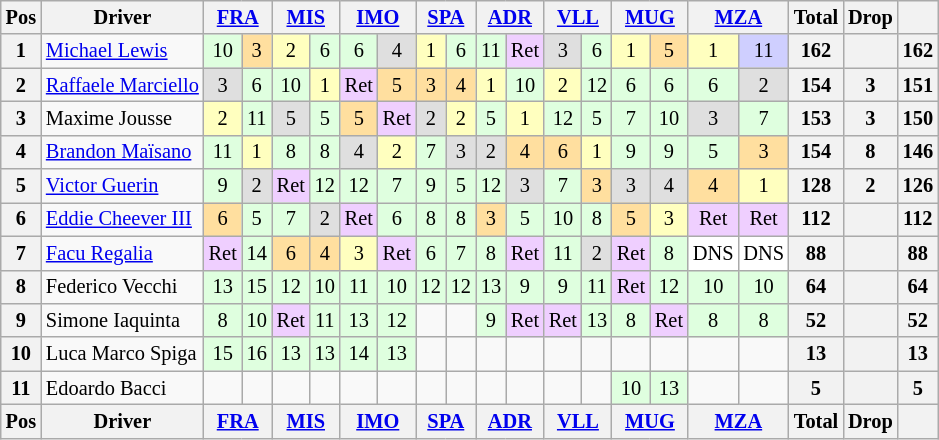<table class="wikitable" style="font-size: 85%; text-align:center">
<tr valign="top">
<th valign="middle">Pos</th>
<th valign="middle">Driver</th>
<th colspan=2><a href='#'>FRA</a><br></th>
<th colspan=2><a href='#'>MIS</a><br></th>
<th colspan=2><a href='#'>IMO</a><br></th>
<th colspan=2><a href='#'>SPA</a><br></th>
<th colspan=2><a href='#'>ADR</a><br></th>
<th colspan=2><a href='#'>VLL</a><br></th>
<th colspan=2><a href='#'>MUG</a><br></th>
<th colspan=2><a href='#'>MZA</a><br></th>
<th valign="middle">Total</th>
<th valign="middle">Drop</th>
<th valign="middle"></th>
</tr>
<tr>
<th>1</th>
<td align=left> <a href='#'>Michael Lewis</a></td>
<td style="background:#DFFFDF;">10</td>
<td style="background:#FFDF9F;">3</td>
<td style="background:#FFFFBF;">2</td>
<td style="background:#DFFFDF;">6</td>
<td style="background:#DFFFDF;">6</td>
<td style="background:#DFDFDF;">4</td>
<td style="background:#FFFFBF;">1</td>
<td style="background:#DFFFDF;">6</td>
<td style="background:#DFFFDF;">11</td>
<td style="background:#EFCFFF;">Ret</td>
<td style="background:#DFDFDF;">3</td>
<td style="background:#DFFFDF;">6</td>
<td style="background:#FFFFBF;">1</td>
<td style="background:#FFDF9F;">5</td>
<td style="background:#FFFFBF;">1</td>
<td style="background:#CFCFFF;">11</td>
<th>162</th>
<th></th>
<th>162</th>
</tr>
<tr>
<th>2</th>
<td align=left nowrap> <a href='#'>Raffaele Marciello</a></td>
<td style="background:#DFDFDF;">3</td>
<td style="background:#DFFFDF;">6</td>
<td style="background:#DFFFDF;">10</td>
<td style="background:#FFFFBF;">1</td>
<td style="background:#EFCFFF;">Ret</td>
<td style="background:#FFDF9F;">5</td>
<td style="background:#FFDF9F;">3</td>
<td style="background:#FFDF9F;">4</td>
<td style="background:#FFFFBF;">1</td>
<td style="background:#DFFFDF;">10</td>
<td style="background:#FFFFBF;">2</td>
<td style="background:#DFFFDF;">12</td>
<td style="background:#DFFFDF;">6</td>
<td style="background:#DFFFDF;">6</td>
<td style="background:#DFFFDF;">6</td>
<td style="background:#DFDFDF;">2</td>
<th>154</th>
<th>3</th>
<th>151</th>
</tr>
<tr>
<th>3</th>
<td align=left> Maxime Jousse</td>
<td style="background:#FFFFBF;">2</td>
<td style="background:#DFFFDF;">11</td>
<td style="background:#DFDFDF;">5</td>
<td style="background:#DFFFDF;">5</td>
<td style="background:#FFDF9F;">5</td>
<td style="background:#EFCFFF;">Ret</td>
<td style="background:#DFDFDF;">2</td>
<td style="background:#FFFFBF;">2</td>
<td style="background:#DFFFDF;">5</td>
<td style="background:#FFFFBF;">1</td>
<td style="background:#DFFFDF;">12</td>
<td style="background:#DFFFDF;">5</td>
<td style="background:#DFFFDF;">7</td>
<td style="background:#DFFFDF;">10</td>
<td style="background:#DFDFDF;">3</td>
<td style="background:#DFFFDF;">7</td>
<th>153</th>
<th>3</th>
<th>150</th>
</tr>
<tr>
<th>4</th>
<td align=left> <a href='#'>Brandon Maïsano</a></td>
<td style="background:#DFFFDF;">11</td>
<td style="background:#FFFFBF;">1</td>
<td style="background:#DFFFDF;">8</td>
<td style="background:#DFFFDF;">8</td>
<td style="background:#DFDFDF;">4</td>
<td style="background:#FFFFBF;">2</td>
<td style="background:#DFFFDF;">7</td>
<td style="background:#DFDFDF;">3</td>
<td style="background:#DFDFDF;">2</td>
<td style="background:#FFDF9F;">4</td>
<td style="background:#FFDF9F;">6</td>
<td style="background:#FFFFBF;">1</td>
<td style="background:#DFFFDF;">9</td>
<td style="background:#DFFFDF;">9</td>
<td style="background:#DFFFDF;">5</td>
<td style="background:#FFDF9F;">3</td>
<th>154</th>
<th>8</th>
<th>146</th>
</tr>
<tr>
<th>5</th>
<td align=left> <a href='#'>Victor Guerin</a></td>
<td style="background:#DFFFDF;">9</td>
<td style="background:#DFDFDF;">2</td>
<td style="background:#EFCFFF;">Ret</td>
<td style="background:#DFFFDF;">12</td>
<td style="background:#DFFFDF;">12</td>
<td style="background:#DFFFDF;">7</td>
<td style="background:#DFFFDF;">9</td>
<td style="background:#DFFFDF;">5</td>
<td style="background:#DFFFDF;">12</td>
<td style="background:#DFDFDF;">3</td>
<td style="background:#DFFFDF;">7</td>
<td style="background:#FFDF9F;">3</td>
<td style="background:#DFDFDF;">3</td>
<td style="background:#DFDFDF;">4</td>
<td style="background:#FFDF9F;">4</td>
<td style="background:#FFFFBF;">1</td>
<th>128</th>
<th>2</th>
<th>126</th>
</tr>
<tr>
<th>6</th>
<td align=left> <a href='#'>Eddie Cheever III</a></td>
<td style="background:#FFDF9F;">6</td>
<td style="background:#DFFFDF;">5</td>
<td style="background:#DFFFDF;">7</td>
<td style="background:#DFDFDF;">2</td>
<td style="background:#EFCFFF;">Ret</td>
<td style="background:#DFFFDF;">6</td>
<td style="background:#DFFFDF;">8</td>
<td style="background:#DFFFDF;">8</td>
<td style="background:#FFDF9F;">3</td>
<td style="background:#DFFFDF;">5</td>
<td style="background:#DFFFDF;">10</td>
<td style="background:#DFFFDF;">8</td>
<td style="background:#FFDF9F;">5</td>
<td style="background:#FFFFBF;">3</td>
<td style="background:#EFCFFF;">Ret</td>
<td style="background:#EFCFFF;">Ret</td>
<th>112</th>
<th></th>
<th>112</th>
</tr>
<tr>
<th>7</th>
<td align=left> <a href='#'>Facu Regalia</a></td>
<td style="background:#EFCFFF;">Ret</td>
<td style="background:#DFFFDF;">14</td>
<td style="background:#FFDF9F;">6</td>
<td style="background:#FFDF9F;">4</td>
<td style="background:#FFFFBF;">3</td>
<td style="background:#EFCFFF;">Ret</td>
<td style="background:#DFFFDF;">6</td>
<td style="background:#DFFFDF;">7</td>
<td style="background:#DFFFDF;">8</td>
<td style="background:#EFCFFF;">Ret</td>
<td style="background:#DFFFDF;">11</td>
<td style="background:#DFDFDF;">2</td>
<td style="background:#EFCFFF;">Ret</td>
<td style="background:#DFFFDF;">8</td>
<td style="background:#FFFFFF;">DNS</td>
<td style="background:#FFFFFF;">DNS</td>
<th>88</th>
<th></th>
<th>88</th>
</tr>
<tr>
<th>8</th>
<td align=left> Federico Vecchi</td>
<td style="background:#DFFFDF;">13</td>
<td style="background:#DFFFDF;">15</td>
<td style="background:#DFFFDF;">12</td>
<td style="background:#DFFFDF;">10</td>
<td style="background:#DFFFDF;">11</td>
<td style="background:#DFFFDF;">10</td>
<td style="background:#DFFFDF;">12</td>
<td style="background:#DFFFDF;">12</td>
<td style="background:#DFFFDF;">13</td>
<td style="background:#DFFFDF;">9</td>
<td style="background:#DFFFDF;">9</td>
<td style="background:#DFFFDF;">11</td>
<td style="background:#EFCFFF;">Ret</td>
<td style="background:#DFFFDF;">12</td>
<td style="background:#DFFFDF;">10</td>
<td style="background:#DFFFDF;">10</td>
<th>64</th>
<th></th>
<th>64</th>
</tr>
<tr>
<th>9</th>
<td align=left> Simone Iaquinta</td>
<td style="background:#DFFFDF;">8</td>
<td style="background:#DFFFDF;">10</td>
<td style="background:#EFCFFF;">Ret</td>
<td style="background:#DFFFDF;">11</td>
<td style="background:#DFFFDF;">13</td>
<td style="background:#DFFFDF;">12</td>
<td></td>
<td></td>
<td style="background:#DFFFDF;">9</td>
<td style="background:#EFCFFF;">Ret</td>
<td style="background:#EFCFFF;">Ret</td>
<td style="background:#DFFFDF;">13</td>
<td style="background:#DFFFDF;">8</td>
<td style="background:#EFCFFF;">Ret</td>
<td style="background:#DFFFDF;">8</td>
<td style="background:#DFFFDF;">8</td>
<th>52</th>
<th></th>
<th>52</th>
</tr>
<tr>
<th>10</th>
<td align=left> Luca Marco Spiga</td>
<td style="background:#DFFFDF;">15</td>
<td style="background:#DFFFDF;">16</td>
<td style="background:#DFFFDF;">13</td>
<td style="background:#DFFFDF;">13</td>
<td style="background:#DFFFDF;">14</td>
<td style="background:#DFFFDF;">13</td>
<td></td>
<td></td>
<td></td>
<td></td>
<td></td>
<td></td>
<td></td>
<td></td>
<td></td>
<td></td>
<th>13</th>
<th></th>
<th>13</th>
</tr>
<tr>
<th>11</th>
<td align=left> Edoardo Bacci</td>
<td></td>
<td></td>
<td></td>
<td></td>
<td></td>
<td></td>
<td></td>
<td></td>
<td></td>
<td></td>
<td></td>
<td></td>
<td style="background:#DFFFDF;">10</td>
<td style="background:#DFFFDF;">13</td>
<td></td>
<td></td>
<th>5</th>
<th></th>
<th>5</th>
</tr>
<tr valign="top">
<th valign="middle">Pos</th>
<th valign="middle">Driver</th>
<th colspan=2><a href='#'>FRA</a><br></th>
<th colspan=2><a href='#'>MIS</a><br></th>
<th colspan=2><a href='#'>IMO</a><br></th>
<th colspan=2><a href='#'>SPA</a><br></th>
<th colspan=2><a href='#'>ADR</a><br></th>
<th colspan=2><a href='#'>VLL</a><br></th>
<th colspan=2><a href='#'>MUG</a><br></th>
<th colspan=2><a href='#'>MZA</a><br></th>
<th valign="middle">Total</th>
<th valign="middle">Drop</th>
<th valign="middle"></th>
</tr>
</table>
